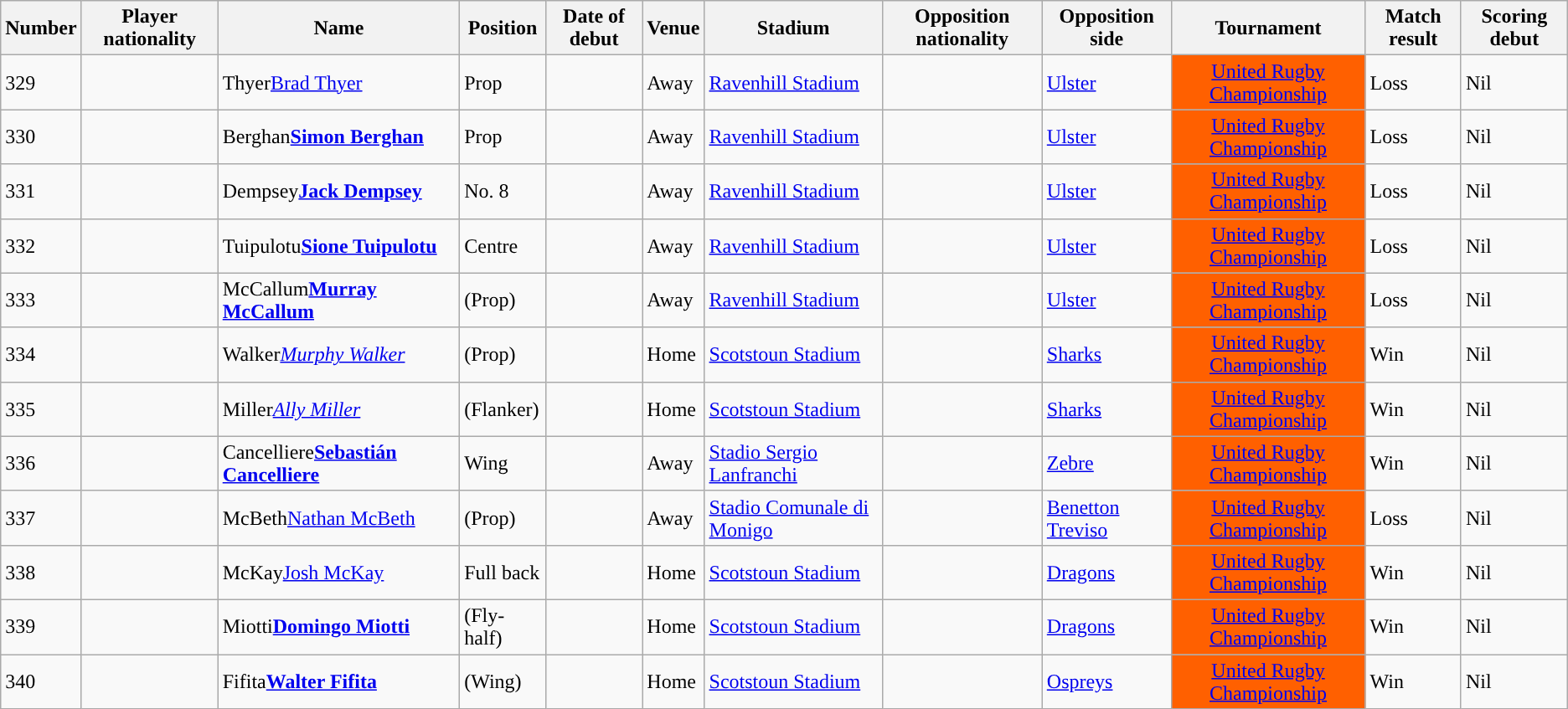<table class="sortable wikitable">
<tr>
<th data-sort-type="number">Number</th>
<th>Player nationality</th>
<th>Name</th>
<th>Position</th>
<th>Date of debut</th>
<th>Venue</th>
<th>Stadium</th>
<th>Opposition nationality</th>
<th>Opposition side</th>
<th>Tournament</th>
<th>Match result</th>
<th>Scoring debut</th>
</tr>
<tr>
<td>329</td>
<td style="text-align:center;"></td>
<td><span>Thyer</span><a href='#'>Brad Thyer</a></td>
<td>Prop</td>
<td></td>
<td>Away</td>
<td><a href='#'>Ravenhill Stadium</a></td>
<td style="text-align:center;"></td>
<td><a href='#'>Ulster</a></td>
<td style="text-align:center; background:#FF6000;"><a href='#'>United Rugby Championship</a></td>
<td>Loss</td>
<td>Nil</td>
</tr>
<tr>
<td>330</td>
<td style="text-align:center;"></td>
<td><span>Berghan</span><strong><a href='#'>Simon Berghan</a></strong></td>
<td>Prop</td>
<td></td>
<td>Away</td>
<td><a href='#'>Ravenhill Stadium</a></td>
<td style="text-align:center;"></td>
<td><a href='#'>Ulster</a></td>
<td style="text-align:center; background:#FF6000;"><a href='#'>United Rugby Championship</a></td>
<td>Loss</td>
<td>Nil</td>
</tr>
<tr>
<td>331</td>
<td style="text-align:center;"></td>
<td><span>Dempsey</span><strong><a href='#'>Jack Dempsey</a></strong></td>
<td>No. 8</td>
<td></td>
<td>Away</td>
<td><a href='#'>Ravenhill Stadium</a></td>
<td style="text-align:center;"></td>
<td><a href='#'>Ulster</a></td>
<td style="text-align:center; background:#FF6000;"><a href='#'>United Rugby Championship</a></td>
<td>Loss</td>
<td>Nil</td>
</tr>
<tr>
<td>332</td>
<td style="text-align:center;"></td>
<td><span>Tuipulotu</span><strong><a href='#'>Sione Tuipulotu</a></strong></td>
<td>Centre</td>
<td></td>
<td>Away</td>
<td><a href='#'>Ravenhill Stadium</a></td>
<td style="text-align:center;"></td>
<td><a href='#'>Ulster</a></td>
<td style="text-align:center; background:#FF6000;"><a href='#'>United Rugby Championship</a></td>
<td>Loss</td>
<td>Nil</td>
</tr>
<tr>
<td>333</td>
<td style="text-align:center;"></td>
<td><span>McCallum</span><strong><a href='#'>Murray McCallum</a></strong></td>
<td>(Prop)</td>
<td></td>
<td>Away</td>
<td><a href='#'>Ravenhill Stadium</a></td>
<td style="text-align:center;"></td>
<td><a href='#'>Ulster</a></td>
<td style="text-align:center; background:#FF6000;"><a href='#'>United Rugby Championship</a></td>
<td>Loss</td>
<td>Nil</td>
</tr>
<tr>
<td>334</td>
<td style="text-align:center;"></td>
<td><span>Walker</span><em><a href='#'>Murphy Walker</a></em></td>
<td>(Prop)</td>
<td></td>
<td>Home</td>
<td><a href='#'>Scotstoun Stadium</a></td>
<td style="text-align:center;"></td>
<td><a href='#'>Sharks</a></td>
<td style="text-align:center; background:#FF6000;"><a href='#'>United Rugby Championship</a></td>
<td>Win</td>
<td>Nil</td>
</tr>
<tr>
<td>335</td>
<td style="text-align:center;"></td>
<td><span>Miller</span><em><a href='#'>Ally Miller</a></em></td>
<td>(Flanker)</td>
<td></td>
<td>Home</td>
<td><a href='#'>Scotstoun Stadium</a></td>
<td style="text-align:center;"></td>
<td><a href='#'>Sharks</a></td>
<td style="text-align:center; background:#FF6000;"><a href='#'>United Rugby Championship</a></td>
<td>Win</td>
<td>Nil</td>
</tr>
<tr>
<td>336</td>
<td style="text-align:center;"></td>
<td><span>Cancelliere</span><strong><a href='#'>Sebastián Cancelliere</a></strong></td>
<td>Wing</td>
<td></td>
<td>Away</td>
<td><a href='#'>Stadio Sergio Lanfranchi</a></td>
<td style="text-align:center;"></td>
<td><a href='#'>Zebre</a></td>
<td style="text-align:center; background:#FF6000;"><a href='#'>United Rugby Championship</a></td>
<td>Win</td>
<td>Nil</td>
</tr>
<tr>
<td>337</td>
<td style="text-align:center;"></td>
<td><span>McBeth</span><a href='#'>Nathan McBeth</a></td>
<td>(Prop)</td>
<td></td>
<td>Away</td>
<td><a href='#'>Stadio Comunale di Monigo</a></td>
<td style="text-align:center;"></td>
<td><a href='#'>Benetton Treviso</a></td>
<td style="text-align:center; background:#FF6000;"><a href='#'>United Rugby Championship</a></td>
<td>Loss</td>
<td>Nil</td>
</tr>
<tr>
<td>338</td>
<td style="text-align:center;"></td>
<td><span>McKay</span><a href='#'>Josh McKay</a></td>
<td>Full back</td>
<td></td>
<td>Home</td>
<td><a href='#'>Scotstoun Stadium</a></td>
<td style="text-align:center;"></td>
<td><a href='#'>Dragons</a></td>
<td style="text-align:center; background:#FF6000;"><a href='#'>United Rugby Championship</a></td>
<td>Win</td>
<td>Nil</td>
</tr>
<tr>
<td>339</td>
<td style="text-align:center;"></td>
<td><span>Miotti</span><strong><a href='#'>Domingo Miotti</a></strong></td>
<td>(Fly-half)</td>
<td></td>
<td>Home</td>
<td><a href='#'>Scotstoun Stadium</a></td>
<td style="text-align:center;"></td>
<td><a href='#'>Dragons</a></td>
<td style="text-align:center; background:#FF6000;"><a href='#'>United Rugby Championship</a></td>
<td>Win</td>
<td>Nil</td>
</tr>
<tr>
<td>340</td>
<td style="text-align:center;"></td>
<td><span>Fifita</span><strong><a href='#'>Walter Fifita</a></strong></td>
<td>(Wing)</td>
<td></td>
<td>Home</td>
<td><a href='#'>Scotstoun Stadium</a></td>
<td style="text-align:center;"></td>
<td><a href='#'>Ospreys</a></td>
<td style="text-align:center; background:#FF6000;"><a href='#'>United Rugby Championship</a></td>
<td>Win</td>
<td>Nil</td>
</tr>
</table>
